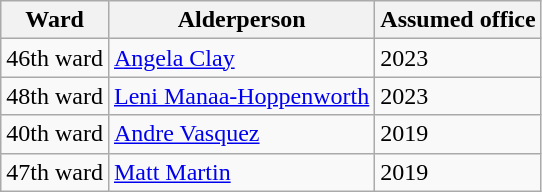<table class="wikitable">
<tr>
<th>Ward</th>
<th><strong>Alderperson</strong></th>
<th>Assumed office</th>
</tr>
<tr>
<td>46th ward</td>
<td><a href='#'>Angela Clay</a></td>
<td>2023</td>
</tr>
<tr>
<td>48th ward</td>
<td><a href='#'>Leni Manaa-Hoppenworth</a></td>
<td>2023</td>
</tr>
<tr>
<td>40th ward</td>
<td><a href='#'>Andre Vasquez</a></td>
<td>2019</td>
</tr>
<tr>
<td>47th ward</td>
<td><a href='#'>Matt Martin</a></td>
<td>2019</td>
</tr>
</table>
